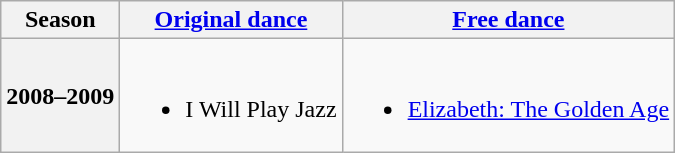<table class="wikitable" style="text-align:center">
<tr>
<th>Season</th>
<th><a href='#'>Original dance</a></th>
<th><a href='#'>Free dance</a></th>
</tr>
<tr>
<th>2008–2009 <br> </th>
<td><br><ul><li> I Will Play Jazz <br></li></ul></td>
<td><br><ul><li><a href='#'>Elizabeth: The Golden Age</a> <br></li></ul></td>
</tr>
</table>
